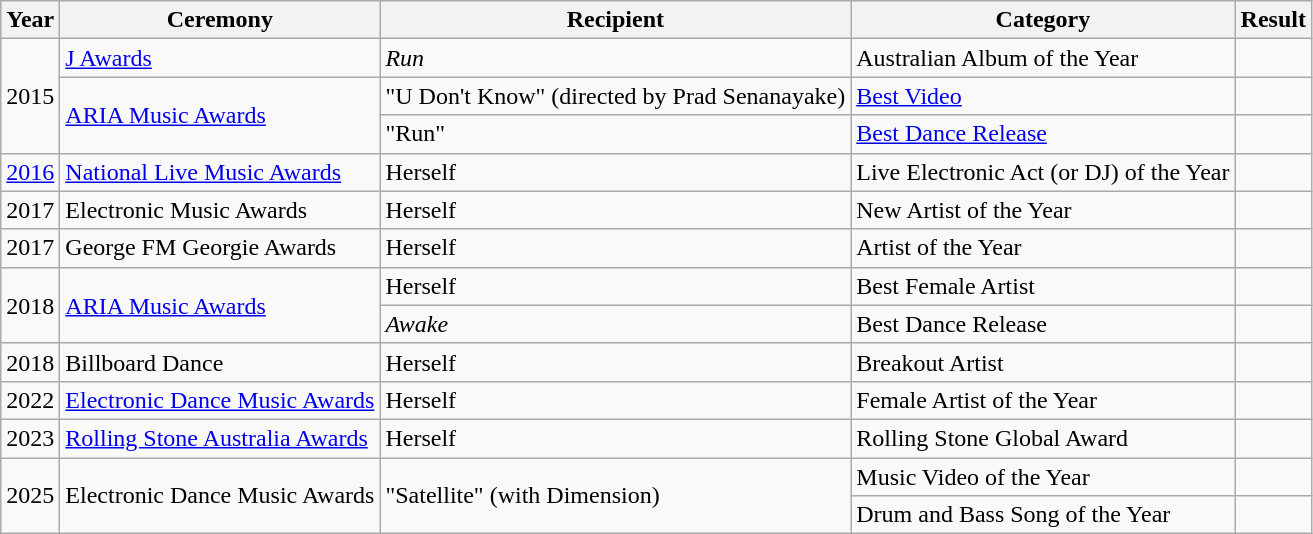<table class="wikitable">
<tr>
<th>Year</th>
<th>Ceremony</th>
<th>Recipient</th>
<th>Category</th>
<th>Result</th>
</tr>
<tr>
<td rowspan="3">2015</td>
<td><a href='#'>J Awards</a></td>
<td><em>Run</em></td>
<td>Australian Album of the Year</td>
<td></td>
</tr>
<tr>
<td rowspan="2"><a href='#'>ARIA Music Awards</a></td>
<td>"U Don't Know" (directed by Prad Senanayake)</td>
<td><a href='#'>Best Video</a></td>
<td></td>
</tr>
<tr>
<td>"Run"</td>
<td><a href='#'>Best Dance Release</a></td>
<td></td>
</tr>
<tr>
<td><a href='#'>2016</a></td>
<td><a href='#'>National Live Music Awards</a></td>
<td>Herself</td>
<td>Live Electronic Act (or DJ) of the Year</td>
<td></td>
</tr>
<tr>
<td>2017</td>
<td>Electronic Music Awards</td>
<td>Herself</td>
<td>New Artist of the Year</td>
<td></td>
</tr>
<tr>
<td>2017</td>
<td>George FM Georgie Awards</td>
<td>Herself</td>
<td>Artist of the Year</td>
<td></td>
</tr>
<tr>
<td rowspan="2">2018</td>
<td rowspan="2"><a href='#'>ARIA Music Awards</a></td>
<td>Herself</td>
<td>Best Female Artist</td>
<td></td>
</tr>
<tr>
<td><em>Awake</em></td>
<td>Best Dance Release</td>
<td></td>
</tr>
<tr>
<td>2018</td>
<td>Billboard Dance</td>
<td>Herself</td>
<td>Breakout Artist</td>
<td></td>
</tr>
<tr>
<td>2022</td>
<td><a href='#'>Electronic Dance Music Awards</a></td>
<td>Herself</td>
<td>Female Artist of the Year</td>
<td></td>
</tr>
<tr>
<td>2023</td>
<td><a href='#'>Rolling Stone Australia Awards</a></td>
<td>Herself</td>
<td>Rolling Stone Global Award</td>
<td></td>
</tr>
<tr>
<td rowspan="2">2025</td>
<td rowspan="2">Electronic Dance Music Awards</td>
<td rowspan="2">"Satellite" (with Dimension)</td>
<td>Music Video of the Year</td>
<td></td>
</tr>
<tr>
<td>Drum and Bass Song of the Year</td>
<td></td>
</tr>
</table>
